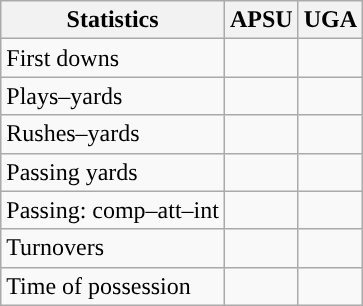<table class="wikitable" style="float:left">
<tr>
<th>Statistics</th>
<th>APSU</th>
<th>UGA</th>
</tr>
<tr>
<td>First downs</td>
<td></td>
<td></td>
</tr>
<tr>
<td>Plays–yards</td>
<td></td>
<td></td>
</tr>
<tr>
<td>Rushes–yards</td>
<td></td>
<td></td>
</tr>
<tr>
<td>Passing yards</td>
<td></td>
<td></td>
</tr>
<tr>
<td>Passing: comp–att–int</td>
<td></td>
<td></td>
</tr>
<tr>
<td>Turnovers</td>
<td></td>
<td></td>
</tr>
<tr>
<td>Time of possession</td>
<td></td>
<td></td>
</tr>
</table>
